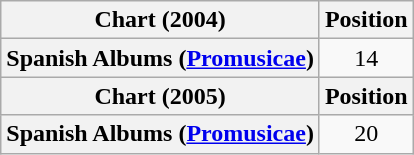<table class="wikitable plainrowheaders">
<tr>
<th scope="col">Chart (2004)</th>
<th scope="col">Position</th>
</tr>
<tr>
<th scope="row">Spanish Albums (<a href='#'>Promusicae</a>)</th>
<td align="center">14</td>
</tr>
<tr>
<th scope="col">Chart (2005)</th>
<th scope="col">Position</th>
</tr>
<tr>
<th scope="row">Spanish Albums (<a href='#'>Promusicae</a>)</th>
<td align="center">20</td>
</tr>
</table>
